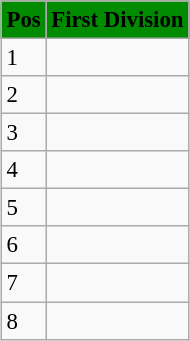<table class="wikitable" style="margin:0.5em auto; font-size:95%">
<tr style="background:#008b00;">
<td><strong>Pos</strong></td>
<td><strong>First Division</strong></td>
</tr>
<tr>
<td>1</td>
<td></td>
</tr>
<tr>
<td>2</td>
<td></td>
</tr>
<tr>
<td>3</td>
<td></td>
</tr>
<tr>
<td>4</td>
<td></td>
</tr>
<tr>
<td>5</td>
<td></td>
</tr>
<tr>
<td>6</td>
<td></td>
</tr>
<tr>
<td>7</td>
<td></td>
</tr>
<tr>
<td>8</td>
<td></td>
</tr>
</table>
